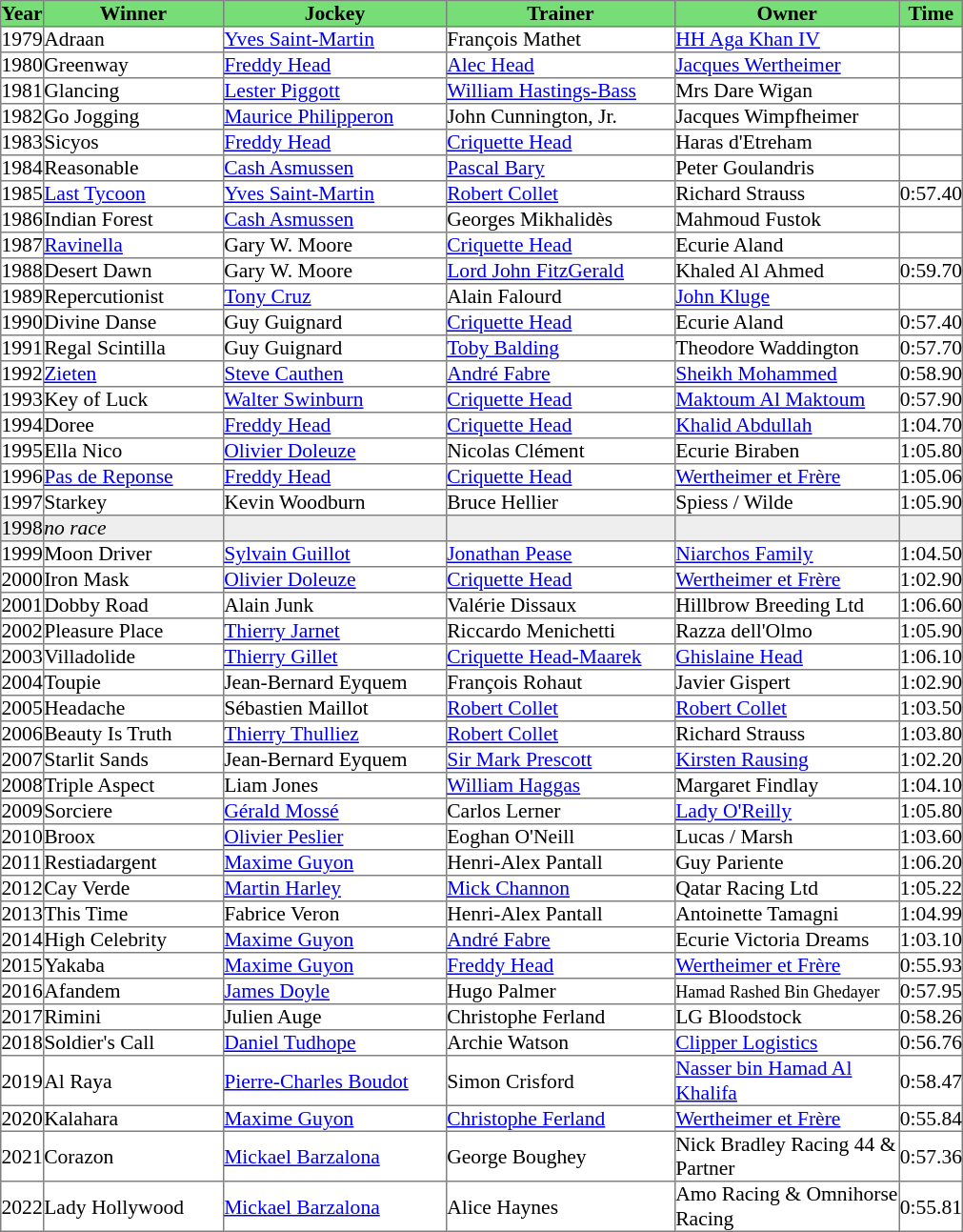<table class = "sortable" | border="1" cellpadding="0" style="border-collapse: collapse; font-size:90%">
<tr bgcolor="#77dd77" align="center">
<th>Year</th>
<th>Winner</th>
<th>Jockey</th>
<th>Trainer</th>
<th>Owner</th>
<th>Time</th>
</tr>
<tr>
<td>1979</td>
<td width=125px>Adraan</td>
<td width=155px><a href='#'>Yves Saint-Martin</a></td>
<td width=159px>François Mathet</td>
<td width=156px><a href='#'>HH Aga Khan IV</a></td>
<td></td>
</tr>
<tr>
<td>1980</td>
<td>Greenway</td>
<td><a href='#'>Freddy Head</a></td>
<td><a href='#'>Alec Head</a></td>
<td><a href='#'>Jacques Wertheimer</a></td>
<td></td>
</tr>
<tr>
<td>1981</td>
<td>Glancing</td>
<td><a href='#'>Lester Piggott</a></td>
<td><a href='#'>William Hastings-Bass</a></td>
<td>Mrs Dare Wigan</td>
<td></td>
</tr>
<tr>
<td>1982</td>
<td>Go Jogging</td>
<td><a href='#'>Maurice Philipperon</a></td>
<td>John Cunnington, Jr.</td>
<td>Jacques Wimpfheimer</td>
<td></td>
</tr>
<tr>
<td>1983</td>
<td>Sicyos</td>
<td><a href='#'>Freddy Head</a></td>
<td><a href='#'>Criquette Head</a></td>
<td>Haras d'Etreham</td>
<td></td>
</tr>
<tr>
<td>1984</td>
<td>Reasonable</td>
<td><a href='#'>Cash Asmussen</a></td>
<td><a href='#'>Pascal Bary</a></td>
<td>Peter Goulandris</td>
<td></td>
</tr>
<tr>
<td>1985</td>
<td><a href='#'>Last Tycoon</a></td>
<td><a href='#'>Yves Saint-Martin</a></td>
<td><a href='#'>Robert Collet</a></td>
<td>Richard Strauss</td>
<td>0:57.40</td>
</tr>
<tr>
<td>1986</td>
<td>Indian Forest</td>
<td><a href='#'>Cash Asmussen</a></td>
<td>Georges Mikhalidès</td>
<td>Mahmoud Fustok</td>
<td></td>
</tr>
<tr>
<td>1987</td>
<td><a href='#'>Ravinella</a></td>
<td>Gary W. Moore</td>
<td><a href='#'>Criquette Head</a></td>
<td>Ecurie Aland</td>
<td></td>
</tr>
<tr>
<td>1988</td>
<td>Desert Dawn</td>
<td>Gary W. Moore</td>
<td><a href='#'>Lord John FitzGerald</a></td>
<td>Khaled Al Ahmed</td>
<td>0:59.70</td>
</tr>
<tr>
<td>1989</td>
<td>Repercutionist</td>
<td><a href='#'>Tony Cruz</a></td>
<td>Alain Falourd</td>
<td><a href='#'>John Kluge</a></td>
<td></td>
</tr>
<tr>
<td>1990</td>
<td>Divine Danse</td>
<td>Guy Guignard</td>
<td><a href='#'>Criquette Head</a></td>
<td>Ecurie Aland</td>
<td>0:57.40</td>
</tr>
<tr>
<td>1991</td>
<td>Regal Scintilla</td>
<td>Guy Guignard</td>
<td><a href='#'>Toby Balding</a></td>
<td>Theodore Waddington</td>
<td>0:57.70</td>
</tr>
<tr>
<td>1992</td>
<td><a href='#'>Zieten</a></td>
<td><a href='#'>Steve Cauthen</a></td>
<td><a href='#'>André Fabre</a></td>
<td><a href='#'>Sheikh Mohammed</a></td>
<td>0:58.90</td>
</tr>
<tr>
<td>1993</td>
<td>Key of Luck</td>
<td><a href='#'>Walter Swinburn</a></td>
<td><a href='#'>Criquette Head</a></td>
<td><a href='#'>Maktoum Al Maktoum</a></td>
<td>0:57.90</td>
</tr>
<tr>
<td>1994</td>
<td>Doree</td>
<td><a href='#'>Freddy Head</a></td>
<td><a href='#'>Criquette Head</a></td>
<td><a href='#'>Khalid Abdullah</a></td>
<td>1:04.70</td>
</tr>
<tr>
<td>1995</td>
<td>Ella Nico </td>
<td><a href='#'>Olivier Doleuze</a></td>
<td>Nicolas Clément</td>
<td>Ecurie Biraben</td>
<td>1:05.80</td>
</tr>
<tr>
<td>1996</td>
<td><a href='#'>Pas de Reponse</a></td>
<td><a href='#'>Freddy Head</a></td>
<td><a href='#'>Criquette Head</a></td>
<td><a href='#'>Wertheimer et Frère</a></td>
<td>1:05.06</td>
</tr>
<tr>
<td>1997</td>
<td>Starkey</td>
<td>Kevin Woodburn</td>
<td>Bruce Hellier</td>
<td>Spiess / Wilde </td>
<td>1:05.90</td>
</tr>
<tr bgcolor="#eeeeee">
<td>1998</td>
<td><em>no race</em></td>
<td></td>
<td></td>
<td></td>
<td></td>
</tr>
<tr>
<td>1999</td>
<td>Moon Driver</td>
<td><a href='#'>Sylvain Guillot</a></td>
<td><a href='#'>Jonathan Pease</a></td>
<td><a href='#'>Niarchos Family</a></td>
<td>1:04.50</td>
</tr>
<tr>
<td>2000</td>
<td>Iron Mask</td>
<td><a href='#'>Olivier Doleuze</a></td>
<td><a href='#'>Criquette Head</a></td>
<td><a href='#'>Wertheimer et Frère</a></td>
<td>1:02.90</td>
</tr>
<tr>
<td>2001</td>
<td>Dobby Road</td>
<td>Alain Junk</td>
<td>Valérie Dissaux</td>
<td>Hillbrow Breeding Ltd</td>
<td>1:06.60</td>
</tr>
<tr>
<td>2002</td>
<td>Pleasure Place</td>
<td><a href='#'>Thierry Jarnet</a></td>
<td>Riccardo Menichetti</td>
<td>Razza dell'Olmo</td>
<td>1:05.90</td>
</tr>
<tr>
<td>2003</td>
<td>Villadolide</td>
<td><a href='#'>Thierry Gillet</a></td>
<td><a href='#'>Criquette Head-Maarek</a></td>
<td><a href='#'>Ghislaine Head</a></td>
<td>1:06.10</td>
</tr>
<tr>
<td>2004</td>
<td>Toupie</td>
<td>Jean-Bernard Eyquem</td>
<td>François Rohaut</td>
<td>Javier Gispert</td>
<td>1:02.90</td>
</tr>
<tr>
<td>2005</td>
<td>Headache</td>
<td>Sébastien Maillot</td>
<td><a href='#'>Robert Collet</a></td>
<td><a href='#'>Robert Collet</a></td>
<td>1:03.50</td>
</tr>
<tr>
<td>2006</td>
<td>Beauty Is Truth</td>
<td><a href='#'>Thierry Thulliez</a></td>
<td><a href='#'>Robert Collet</a></td>
<td>Richard Strauss</td>
<td>1:03.80</td>
</tr>
<tr>
<td>2007</td>
<td>Starlit Sands</td>
<td>Jean-Bernard Eyquem</td>
<td><a href='#'>Sir Mark Prescott</a></td>
<td><a href='#'>Kirsten Rausing</a></td>
<td>1:02.20</td>
</tr>
<tr>
<td>2008</td>
<td>Triple Aspect</td>
<td>Liam Jones</td>
<td><a href='#'>William Haggas</a></td>
<td>Margaret Findlay</td>
<td>1:04.10</td>
</tr>
<tr>
<td>2009</td>
<td>Sorciere</td>
<td><a href='#'>Gérald Mossé</a></td>
<td>Carlos Lerner</td>
<td><a href='#'>Lady O'Reilly</a></td>
<td>1:05.80</td>
</tr>
<tr>
<td>2010</td>
<td>Broox</td>
<td><a href='#'>Olivier Peslier</a></td>
<td>Eoghan O'Neill</td>
<td>Lucas / Marsh </td>
<td>1:03.60</td>
</tr>
<tr>
<td>2011</td>
<td>Restiadargent</td>
<td><a href='#'>Maxime Guyon</a></td>
<td>Henri-Alex Pantall</td>
<td>Guy Pariente</td>
<td>1:06.20</td>
</tr>
<tr>
<td>2012</td>
<td>Cay Verde</td>
<td><a href='#'>Martin Harley</a></td>
<td><a href='#'>Mick Channon</a></td>
<td>Qatar Racing Ltd</td>
<td>1:05.22</td>
</tr>
<tr>
<td>2013</td>
<td>This Time</td>
<td>Fabrice Veron</td>
<td>Henri-Alex Pantall</td>
<td>Antoinette Tamagni</td>
<td>1:04.99</td>
</tr>
<tr>
<td>2014</td>
<td>High Celebrity</td>
<td><a href='#'>Maxime Guyon</a></td>
<td><a href='#'>André Fabre</a></td>
<td>Ecurie Victoria Dreams</td>
<td>1:03.10</td>
</tr>
<tr>
<td>2015</td>
<td>Yakaba</td>
<td><a href='#'>Maxime Guyon</a></td>
<td><a href='#'>Freddy Head</a></td>
<td><a href='#'>Wertheimer et Frère</a></td>
<td>0:55.93</td>
</tr>
<tr>
<td>2016</td>
<td>Afandem</td>
<td><a href='#'>James Doyle</a></td>
<td>Hugo Palmer</td>
<td><small>Hamad Rashed Bin Ghedayer</small></td>
<td>0:57.95</td>
</tr>
<tr>
<td>2017</td>
<td>Rimini</td>
<td>Julien Auge</td>
<td>Christophe Ferland</td>
<td>LG Bloodstock</td>
<td>0:58.26</td>
</tr>
<tr>
<td>2018</td>
<td>Soldier's Call</td>
<td><a href='#'>Daniel Tudhope</a></td>
<td>Archie Watson</td>
<td><a href='#'>Clipper Logistics</a></td>
<td>0:56.76</td>
</tr>
<tr>
<td>2019</td>
<td>Al Raya</td>
<td><a href='#'>Pierre-Charles Boudot</a></td>
<td>Simon Crisford</td>
<td><a href='#'>Nasser bin Hamad Al Khalifa</a></td>
<td>0:58.47</td>
</tr>
<tr>
<td>2020</td>
<td>Kalahara </td>
<td><a href='#'>Maxime Guyon</a></td>
<td><a href='#'>Christophe Ferland</a></td>
<td><a href='#'>Wertheimer et Frère</a></td>
<td>0:55.84</td>
</tr>
<tr>
<td>2021</td>
<td>Corazon</td>
<td><a href='#'>Mickael Barzalona</a></td>
<td>George Boughey</td>
<td>Nick Bradley Racing 44 & Partner</td>
<td>0:57.36</td>
</tr>
<tr>
<td>2022</td>
<td>Lady Hollywood</td>
<td><a href='#'>Mickael Barzalona</a></td>
<td>Alice Haynes</td>
<td>Amo Racing & Omnihorse Racing</td>
<td>0:55.81</td>
</tr>
</table>
